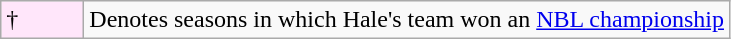<table class ="wikitable">
<tr>
<td style="background:#ffe6fa; width:3em;">†</td>
<td>Denotes seasons in which Hale's team won an <a href='#'>NBL championship</a></td>
</tr>
</table>
